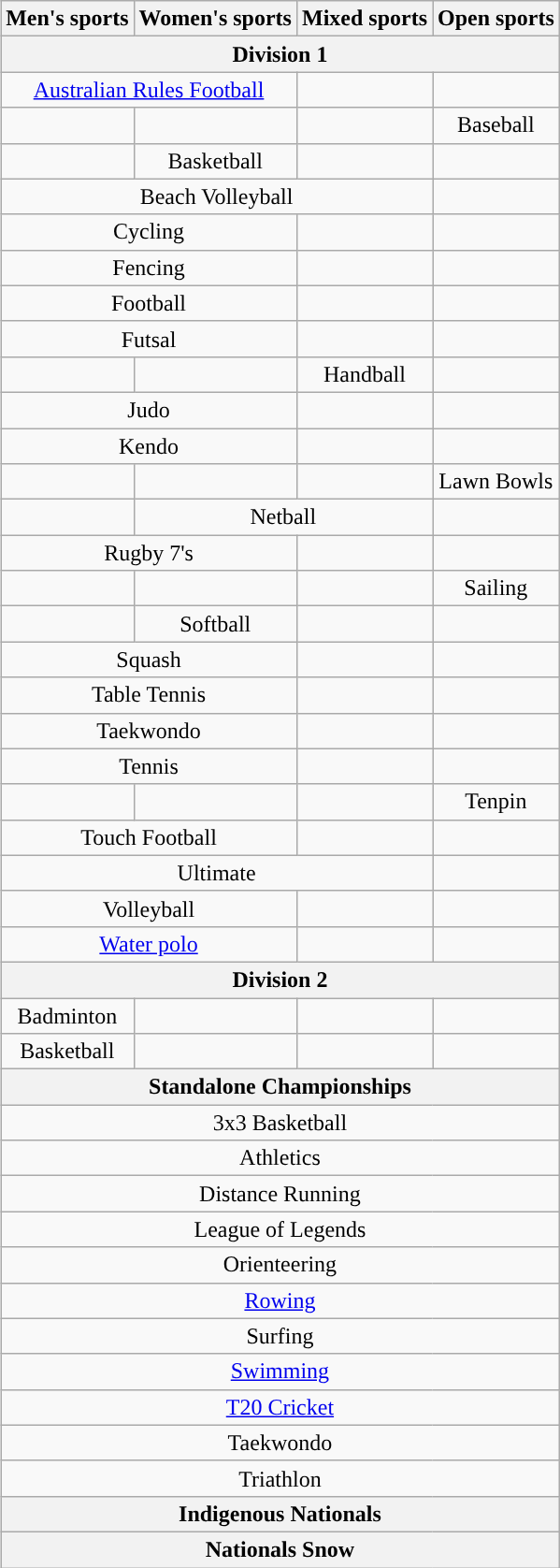<table class="wikitable" style="float:right; clear:right; margin:0 0 1em 1em; text-align:center;">
<tr>
<th>Men's sports</th>
<th>Women's sports</th>
<th>Mixed sports</th>
<th>Open sports</th>
</tr>
<tr>
<th colspan="4">Division 1</th>
</tr>
<tr>
<td colspan="2"><a href='#'>Australian Rules Football</a></td>
<td></td>
<td></td>
</tr>
<tr>
<td></td>
<td></td>
<td></td>
<td>Baseball</td>
</tr>
<tr>
<td></td>
<td>Basketball</td>
<td></td>
<td></td>
</tr>
<tr>
<td colspan="3">Beach Volleyball</td>
<td></td>
</tr>
<tr>
<td colspan="2">Cycling</td>
<td></td>
<td></td>
</tr>
<tr>
<td colspan="2">Fencing</td>
<td></td>
<td></td>
</tr>
<tr>
<td colspan="2">Football</td>
<td></td>
<td></td>
</tr>
<tr>
<td colspan="2">Futsal</td>
<td></td>
<td></td>
</tr>
<tr>
<td></td>
<td></td>
<td>Handball</td>
<td></td>
</tr>
<tr>
<td colspan="2">Judo</td>
<td></td>
<td></td>
</tr>
<tr>
<td colspan="2">Kendo</td>
<td></td>
<td></td>
</tr>
<tr>
<td></td>
<td></td>
<td></td>
<td>Lawn Bowls</td>
</tr>
<tr>
<td></td>
<td colspan="2">Netball</td>
<td></td>
</tr>
<tr>
<td colspan="2">Rugby 7's</td>
<td></td>
<td></td>
</tr>
<tr>
<td></td>
<td></td>
<td></td>
<td>Sailing</td>
</tr>
<tr>
<td></td>
<td>Softball</td>
<td></td>
<td></td>
</tr>
<tr>
<td colspan="2">Squash</td>
<td></td>
<td></td>
</tr>
<tr>
<td colspan="2">Table Tennis</td>
<td></td>
<td></td>
</tr>
<tr>
<td colspan="2">Taekwondo</td>
<td></td>
<td></td>
</tr>
<tr>
<td colspan="2">Tennis</td>
<td></td>
<td></td>
</tr>
<tr>
<td></td>
<td></td>
<td></td>
<td>Tenpin</td>
</tr>
<tr>
<td colspan="2">Touch Football</td>
<td></td>
<td></td>
</tr>
<tr>
<td colspan="3">Ultimate</td>
<td></td>
</tr>
<tr>
<td colspan="2">Volleyball</td>
<td></td>
<td></td>
</tr>
<tr>
<td colspan="2"><a href='#'>Water polo</a></td>
<td></td>
<td></td>
</tr>
<tr>
<th colspan="4">Division 2</th>
</tr>
<tr>
<td>Badminton</td>
<td></td>
<td></td>
<td></td>
</tr>
<tr>
<td>Basketball</td>
<td></td>
<td></td>
<td></td>
</tr>
<tr>
<th colspan="4">Standalone Championships</th>
</tr>
<tr>
<td colspan="4">3x3 Basketball</td>
</tr>
<tr>
<td colspan="4">Athletics</td>
</tr>
<tr>
<td colspan="4">Distance Running</td>
</tr>
<tr>
<td colspan="4">League of Legends</td>
</tr>
<tr>
<td colspan="4">Orienteering</td>
</tr>
<tr>
<td colspan="4"><a href='#'>Rowing</a></td>
</tr>
<tr>
<td colspan="4">Surfing</td>
</tr>
<tr>
<td colspan="4"><a href='#'>Swimming</a></td>
</tr>
<tr>
<td colspan="4"><a href='#'>T20 Cricket</a></td>
</tr>
<tr>
<td colspan="4">Taekwondo</td>
</tr>
<tr>
<td colspan="4">Triathlon</td>
</tr>
<tr>
<th colspan="4">Indigenous Nationals</th>
</tr>
<tr>
<th colspan="4">Nationals Snow</th>
</tr>
</table>
